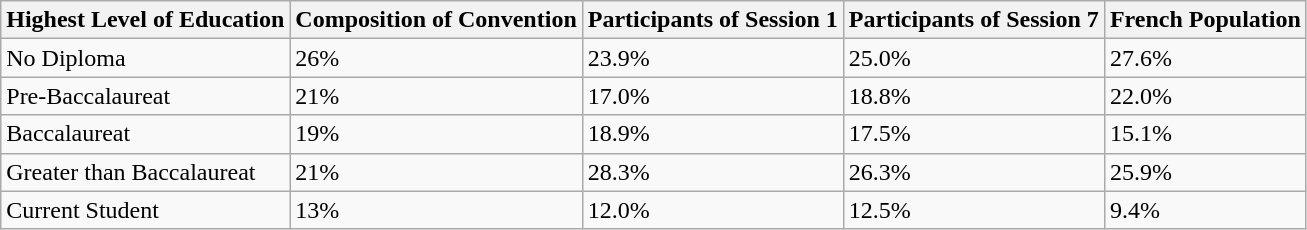<table class="wikitable">
<tr>
<th>Highest Level of Education</th>
<th>Composition of Convention</th>
<th>Participants of Session 1</th>
<th>Participants of Session 7</th>
<th>French Population</th>
</tr>
<tr>
<td>No Diploma</td>
<td>26%</td>
<td>23.9%</td>
<td>25.0%</td>
<td>27.6%</td>
</tr>
<tr>
<td>Pre-Baccalaureat</td>
<td>21%</td>
<td>17.0%</td>
<td>18.8%</td>
<td>22.0%</td>
</tr>
<tr>
<td>Baccalaureat</td>
<td>19%</td>
<td>18.9%</td>
<td>17.5%</td>
<td>15.1%</td>
</tr>
<tr>
<td>Greater than Baccalaureat</td>
<td>21%</td>
<td>28.3%</td>
<td>26.3%</td>
<td>25.9%</td>
</tr>
<tr>
<td>Current Student</td>
<td>13%</td>
<td>12.0%</td>
<td>12.5%</td>
<td>9.4%</td>
</tr>
</table>
